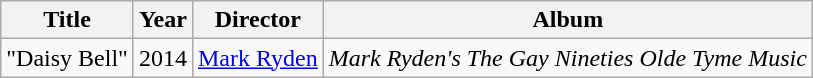<table class="wikitable">
<tr>
<th>Title</th>
<th>Year</th>
<th>Director</th>
<th>Album</th>
</tr>
<tr>
<td>"Daisy Bell"</td>
<td>2014</td>
<td><a href='#'>Mark Ryden</a></td>
<td><em>Mark Ryden's The Gay Nineties Olde Tyme Music</em></td>
</tr>
</table>
